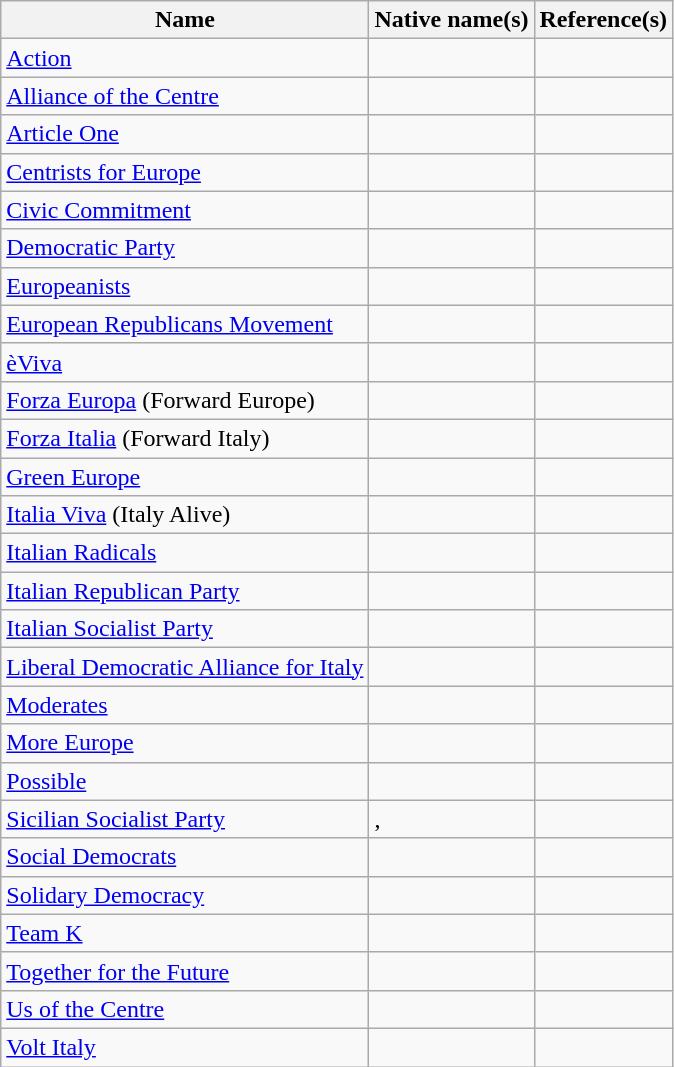<table class="wikitable">
<tr>
<th>Name</th>
<th>Native name(s)</th>
<th>Reference(s)</th>
</tr>
<tr>
<td><a href='#'>Action</a></td>
<td></td>
<td></td>
</tr>
<tr>
<td><a href='#'>Alliance of the Centre</a></td>
<td></td>
<td></td>
</tr>
<tr>
<td><a href='#'>Article One</a></td>
<td></td>
<td></td>
</tr>
<tr>
<td><a href='#'>Centrists for Europe</a></td>
<td></td>
<td></td>
</tr>
<tr>
<td><a href='#'>Civic Commitment</a></td>
<td></td>
<td></td>
</tr>
<tr>
<td><a href='#'>Democratic Party</a></td>
<td></td>
<td></td>
</tr>
<tr>
<td><a href='#'>Europeanists</a></td>
<td></td>
<td></td>
</tr>
<tr>
<td><a href='#'>European Republicans Movement</a></td>
<td></td>
<td></td>
</tr>
<tr>
<td><a href='#'>èViva</a></td>
<td></td>
<td></td>
</tr>
<tr>
<td><a href='#'>Forza Europa</a> (Forward Europe)</td>
<td></td>
<td></td>
</tr>
<tr>
<td><a href='#'>Forza Italia</a> (Forward Italy)</td>
<td></td>
<td></td>
</tr>
<tr>
<td><a href='#'>Green Europe</a></td>
<td></td>
<td></td>
</tr>
<tr>
<td><a href='#'>Italia Viva</a> (Italy Alive)</td>
<td></td>
<td></td>
</tr>
<tr>
<td><a href='#'>Italian Radicals</a></td>
<td></td>
<td></td>
</tr>
<tr>
<td><a href='#'>Italian Republican Party</a></td>
<td></td>
<td></td>
</tr>
<tr>
<td><a href='#'>Italian Socialist Party</a></td>
<td></td>
<td></td>
</tr>
<tr>
<td><a href='#'>Liberal Democratic Alliance for Italy</a></td>
<td></td>
<td></td>
</tr>
<tr>
<td><a href='#'>Moderates</a></td>
<td></td>
<td></td>
</tr>
<tr>
<td><a href='#'>More Europe</a></td>
<td></td>
<td></td>
</tr>
<tr>
<td><a href='#'>Possible</a></td>
<td></td>
<td></td>
</tr>
<tr>
<td><a href='#'>Sicilian Socialist Party</a></td>
<td>, </td>
<td></td>
</tr>
<tr>
<td><a href='#'>Social Democrats</a></td>
<td></td>
<td></td>
</tr>
<tr>
<td><a href='#'>Solidary Democracy</a></td>
<td></td>
<td></td>
</tr>
<tr>
<td><a href='#'>Team K</a></td>
<td></td>
<td></td>
</tr>
<tr>
<td><a href='#'>Together for the Future</a></td>
<td></td>
<td></td>
</tr>
<tr>
<td><a href='#'>Us of the Centre</a></td>
<td></td>
<td></td>
</tr>
<tr>
<td><a href='#'>Volt Italy</a></td>
<td></td>
<td></td>
</tr>
</table>
